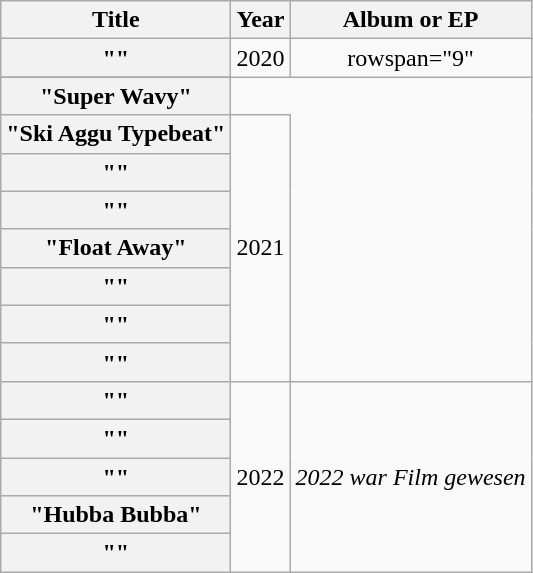<table class="wikitable plainrowheaders" style="text-align:center;">
<tr>
<th scope="col">Title</th>
<th scope="col">Year</th>
<th scope="col">Album or EP</th>
</tr>
<tr>
<th scope="row">""</th>
<td rowspan="2">2020</td>
<td>rowspan="9" </td>
</tr>
<tr>
</tr>
<tr>
<th scope="row">"Super Wavy"<br></th>
</tr>
<tr>
<th scope="row">"Ski Aggu Typebeat"</th>
<td rowspan="7">2021</td>
</tr>
<tr>
<th scope="row">""</th>
</tr>
<tr>
<th scope="row">""<br></th>
</tr>
<tr>
<th scope="row">"Float Away"<br></th>
</tr>
<tr>
<th scope="row">""</th>
</tr>
<tr>
<th scope="row">""</th>
</tr>
<tr>
<th scope="row">""<br></th>
</tr>
<tr>
<th scope="row">""</th>
<td rowspan="5">2022</td>
<td rowspan="5"><em>2022 war Film gewesen</em></td>
</tr>
<tr>
<th scope="row">""<br></th>
</tr>
<tr>
<th scope="row">""</th>
</tr>
<tr>
<th scope="row">"Hubba Bubba"</th>
</tr>
<tr>
<th scope="row">""<br></th>
</tr>
</table>
